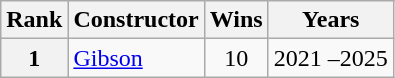<table class="wikitable">
<tr>
<th>Rank</th>
<th>Constructor</th>
<th>Wins</th>
<th>Years</th>
</tr>
<tr>
<th>1</th>
<td> <a href='#'>Gibson</a></td>
<td align=center>10</td>
<td>2021 –2025 </td>
</tr>
</table>
